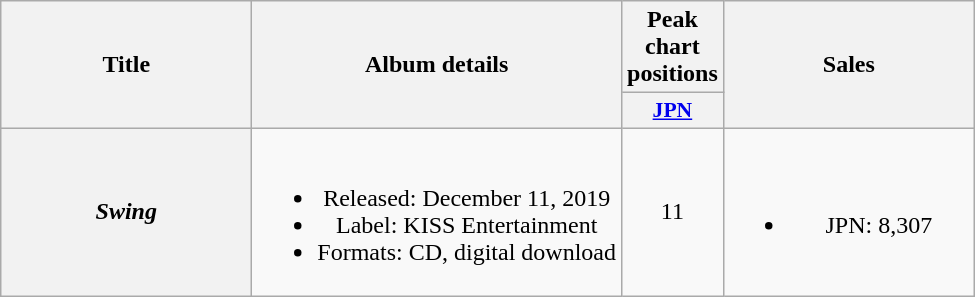<table class="wikitable plainrowheaders" style="text-align:center;">
<tr>
<th scope="col" rowspan="2" style="width:10em;">Title</th>
<th scope="col" rowspan="2">Album details</th>
<th scope="col" colspan="1">Peak chart positions</th>
<th scope="col" rowspan="2" style="width:10em;">Sales</th>
</tr>
<tr>
<th scope="col" style="width:3.5em;font-size:90%;"><a href='#'>JPN</a><br></th>
</tr>
<tr>
<th scope="row"><em>Swing</em></th>
<td><br><ul><li>Released: December 11, 2019</li><li>Label: KISS Entertainment</li><li>Formats: CD, digital download</li></ul></td>
<td>11</td>
<td><br><ul><li>JPN: 8,307</li></ul></td>
</tr>
</table>
